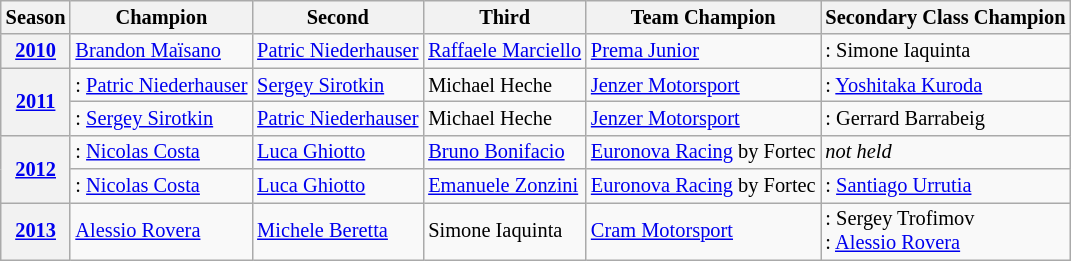<table class="wikitable" style="font-size:85%;">
<tr>
<th>Season</th>
<th>Champion</th>
<th>Second</th>
<th>Third</th>
<th>Team Champion</th>
<th>Secondary Class Champion</th>
</tr>
<tr>
<th><a href='#'>2010</a></th>
<td><a href='#'>Brandon Maïsano</a></td>
<td><a href='#'>Patric Niederhauser</a></td>
<td><a href='#'>Raffaele Marciello</a></td>
<td><a href='#'>Prema Junior</a></td>
<td>: Simone Iaquinta</td>
</tr>
<tr>
<th rowspan=2><a href='#'>2011</a></th>
<td>: <a href='#'>Patric Niederhauser</a></td>
<td><a href='#'>Sergey Sirotkin</a></td>
<td>Michael Heche</td>
<td><a href='#'>Jenzer Motorsport</a></td>
<td>: <a href='#'>Yoshitaka Kuroda</a></td>
</tr>
<tr>
<td>: <a href='#'>Sergey Sirotkin</a></td>
<td><a href='#'>Patric Niederhauser</a></td>
<td>Michael Heche</td>
<td><a href='#'>Jenzer Motorsport</a></td>
<td>: Gerrard Barrabeig</td>
</tr>
<tr>
<th rowspan=2><a href='#'>2012</a></th>
<td>: <a href='#'>Nicolas Costa</a></td>
<td><a href='#'>Luca Ghiotto</a></td>
<td><a href='#'>Bruno Bonifacio</a></td>
<td><a href='#'>Euronova Racing</a> by Fortec</td>
<td><em>not held</em></td>
</tr>
<tr>
<td>: <a href='#'>Nicolas Costa</a></td>
<td><a href='#'>Luca Ghiotto</a></td>
<td><a href='#'>Emanuele Zonzini</a></td>
<td><a href='#'>Euronova Racing</a> by Fortec</td>
<td>: <a href='#'>Santiago Urrutia</a></td>
</tr>
<tr>
<th><a href='#'>2013</a></th>
<td><a href='#'>Alessio Rovera</a></td>
<td><a href='#'>Michele Beretta</a></td>
<td>Simone Iaquinta</td>
<td><a href='#'>Cram Motorsport</a></td>
<td>: Sergey Trofimov<br>: <a href='#'>Alessio Rovera</a></td>
</tr>
</table>
